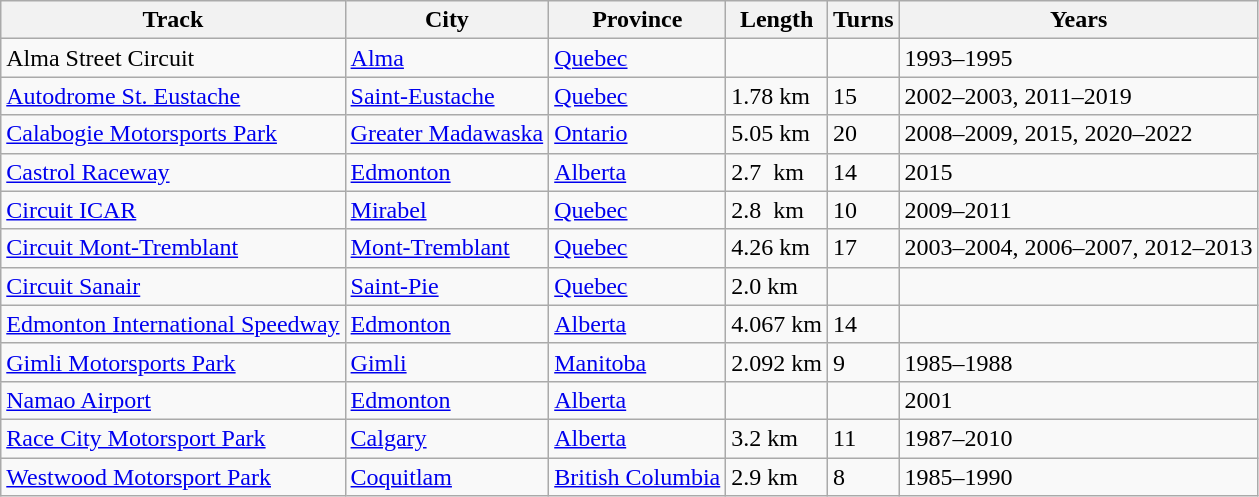<table class="wikitable sortable">
<tr>
<th>Track</th>
<th>City</th>
<th>Province</th>
<th>Length</th>
<th>Turns</th>
<th>Years</th>
</tr>
<tr>
<td>Alma Street Circuit</td>
<td><a href='#'>Alma</a></td>
<td><a href='#'>Quebec</a></td>
<td></td>
<td></td>
<td>1993–1995</td>
</tr>
<tr>
<td><a href='#'>Autodrome St. Eustache</a></td>
<td><a href='#'>Saint-Eustache</a></td>
<td><a href='#'>Quebec</a></td>
<td>1.78 km</td>
<td>15</td>
<td>2002–2003, 2011–2019</td>
</tr>
<tr>
<td><a href='#'>Calabogie Motorsports Park</a></td>
<td><a href='#'>Greater Madawaska</a></td>
<td><a href='#'>Ontario</a></td>
<td>5.05 km</td>
<td>20</td>
<td>2008–2009, 2015, 2020–2022</td>
</tr>
<tr>
<td><a href='#'>Castrol Raceway</a></td>
<td><a href='#'>Edmonton</a></td>
<td><a href='#'>Alberta</a></td>
<td>2.7  km</td>
<td>14</td>
<td>2015</td>
</tr>
<tr>
<td><a href='#'>Circuit ICAR</a></td>
<td><a href='#'>Mirabel</a></td>
<td><a href='#'>Quebec</a></td>
<td>2.8  km</td>
<td>10</td>
<td>2009–2011</td>
</tr>
<tr>
<td><a href='#'>Circuit Mont-Tremblant</a></td>
<td><a href='#'>Mont-Tremblant</a></td>
<td><a href='#'>Quebec</a></td>
<td>4.26 km</td>
<td>17</td>
<td>2003–2004, 2006–2007, 2012–2013</td>
</tr>
<tr>
<td><a href='#'>Circuit Sanair</a></td>
<td><a href='#'>Saint-Pie</a></td>
<td><a href='#'>Quebec</a></td>
<td>2.0 km</td>
<td></td>
<td></td>
</tr>
<tr>
<td><a href='#'>Edmonton International Speedway</a></td>
<td><a href='#'>Edmonton</a></td>
<td><a href='#'>Alberta</a></td>
<td>4.067 km</td>
<td>14</td>
<td></td>
</tr>
<tr>
<td><a href='#'>Gimli Motorsports Park</a></td>
<td><a href='#'>Gimli</a></td>
<td><a href='#'>Manitoba</a></td>
<td>2.092 km</td>
<td>9</td>
<td>1985–1988</td>
</tr>
<tr>
<td><a href='#'>Namao Airport</a></td>
<td><a href='#'>Edmonton</a></td>
<td><a href='#'>Alberta</a></td>
<td></td>
<td></td>
<td>2001</td>
</tr>
<tr>
<td><a href='#'>Race City Motorsport Park</a></td>
<td><a href='#'>Calgary</a></td>
<td><a href='#'>Alberta</a></td>
<td>3.2 km</td>
<td>11</td>
<td>1987–2010</td>
</tr>
<tr>
<td><a href='#'>Westwood Motorsport Park</a></td>
<td><a href='#'>Coquitlam</a></td>
<td><a href='#'>British Columbia</a></td>
<td>2.9 km</td>
<td>8</td>
<td>1985–1990</td>
</tr>
</table>
